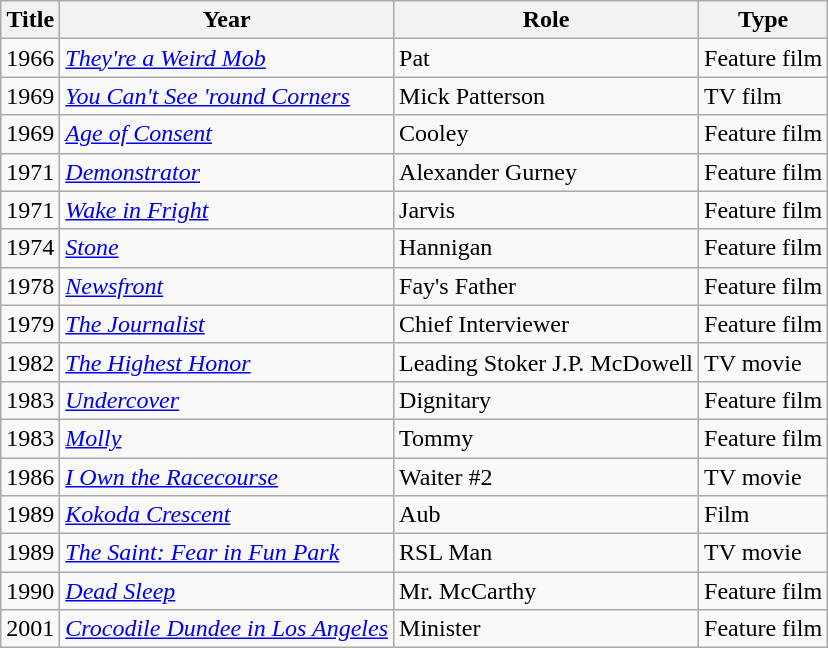<table class="wikitable">
<tr>
<th>Title</th>
<th>Year</th>
<th>Role</th>
<th>Type</th>
</tr>
<tr>
<td>1966</td>
<td><em><a href='#'>They're a Weird Mob</a></em></td>
<td>Pat</td>
<td>Feature film</td>
</tr>
<tr>
<td>1969</td>
<td><em><a href='#'>You Can't See 'round Corners</a></em></td>
<td>Mick Patterson</td>
<td>TV film</td>
</tr>
<tr>
<td>1969</td>
<td><em><a href='#'>Age of Consent</a></em></td>
<td>Cooley</td>
<td>Feature film</td>
</tr>
<tr>
<td>1971</td>
<td><em><a href='#'>Demonstrator</a></em></td>
<td>Alexander Gurney</td>
<td>Feature film</td>
</tr>
<tr>
<td>1971</td>
<td><em><a href='#'>Wake in Fright</a></em></td>
<td>Jarvis</td>
<td>Feature film</td>
</tr>
<tr>
<td>1974</td>
<td><em><a href='#'>Stone</a></em></td>
<td>Hannigan</td>
<td>Feature film</td>
</tr>
<tr>
<td>1978</td>
<td><em><a href='#'>Newsfront</a></em></td>
<td>Fay's Father</td>
<td>Feature film</td>
</tr>
<tr>
<td>1979</td>
<td><em><a href='#'>The Journalist</a></em></td>
<td>Chief Interviewer</td>
<td>Feature film</td>
</tr>
<tr>
<td>1982</td>
<td><em><a href='#'>The Highest Honor</a></em></td>
<td>Leading Stoker J.P. McDowell</td>
<td>TV movie</td>
</tr>
<tr>
<td>1983</td>
<td><em><a href='#'>Undercover</a></em></td>
<td>Dignitary</td>
<td>Feature film</td>
</tr>
<tr>
<td>1983</td>
<td><em><a href='#'>Molly</a></em></td>
<td>Tommy</td>
<td>Feature film</td>
</tr>
<tr>
<td>1986</td>
<td><em><a href='#'>I Own the Racecourse</a></em></td>
<td>Waiter #2</td>
<td>TV movie</td>
</tr>
<tr>
<td>1989</td>
<td><em><a href='#'>Kokoda Crescent</a></em></td>
<td>Aub</td>
<td>Film</td>
</tr>
<tr>
<td>1989</td>
<td><em><a href='#'>The Saint: Fear in Fun Park</a></em></td>
<td>RSL Man</td>
<td>TV movie</td>
</tr>
<tr>
<td>1990</td>
<td><em><a href='#'>Dead Sleep</a></em></td>
<td>Mr. McCarthy</td>
<td>Feature film</td>
</tr>
<tr>
<td>2001</td>
<td><em><a href='#'>Crocodile Dundee in Los Angeles</a></em></td>
<td>Minister</td>
<td>Feature film</td>
</tr>
</table>
